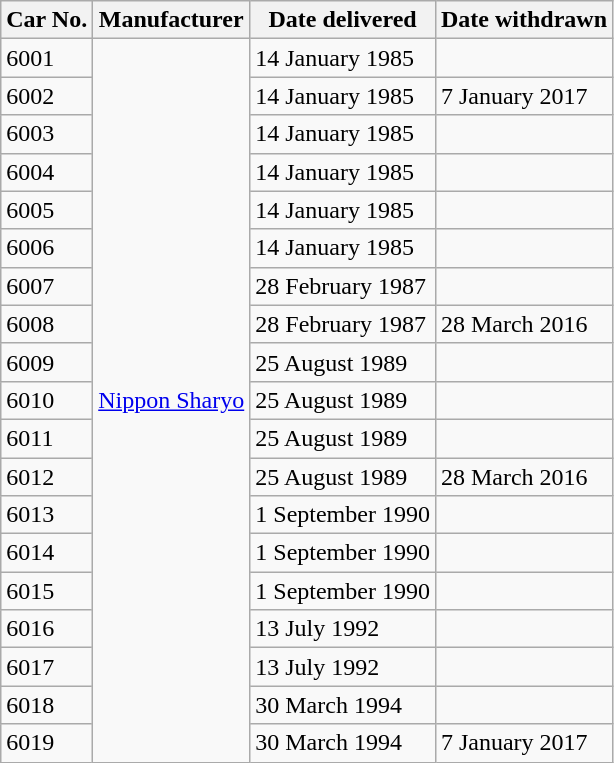<table class="wikitable">
<tr>
<th>Car No.</th>
<th>Manufacturer</th>
<th>Date delivered</th>
<th>Date withdrawn</th>
</tr>
<tr>
<td>6001</td>
<td rowspan=19><a href='#'>Nippon Sharyo</a></td>
<td>14 January 1985</td>
<td> </td>
</tr>
<tr>
<td>6002</td>
<td>14 January 1985</td>
<td>7 January 2017</td>
</tr>
<tr>
<td>6003</td>
<td>14 January 1985</td>
<td> </td>
</tr>
<tr>
<td>6004</td>
<td>14 January 1985</td>
<td> </td>
</tr>
<tr>
<td>6005</td>
<td>14 January 1985</td>
<td> </td>
</tr>
<tr>
<td>6006</td>
<td>14 January 1985</td>
<td> </td>
</tr>
<tr>
<td>6007</td>
<td>28 February 1987</td>
<td> </td>
</tr>
<tr>
<td>6008</td>
<td>28 February 1987</td>
<td>28 March 2016</td>
</tr>
<tr>
<td>6009</td>
<td>25 August 1989</td>
<td> </td>
</tr>
<tr>
<td>6010</td>
<td>25 August 1989</td>
<td> </td>
</tr>
<tr>
<td>6011</td>
<td>25 August 1989</td>
<td> </td>
</tr>
<tr>
<td>6012</td>
<td>25 August 1989</td>
<td>28 March 2016</td>
</tr>
<tr>
<td>6013</td>
<td>1 September 1990</td>
<td> </td>
</tr>
<tr>
<td>6014</td>
<td>1 September 1990</td>
<td> </td>
</tr>
<tr>
<td>6015</td>
<td>1 September 1990</td>
<td> </td>
</tr>
<tr>
<td>6016</td>
<td>13 July 1992</td>
<td> </td>
</tr>
<tr>
<td>6017</td>
<td>13 July 1992</td>
<td> </td>
</tr>
<tr>
<td>6018</td>
<td>30 March 1994</td>
<td> </td>
</tr>
<tr>
<td>6019</td>
<td>30 March 1994</td>
<td>7 January 2017</td>
</tr>
</table>
